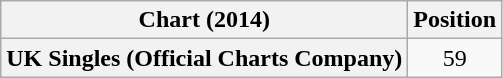<table class="wikitable plainrowheaders">
<tr>
<th scope="col">Chart (2014)</th>
<th scope="col">Position</th>
</tr>
<tr>
<th scope="row">UK Singles (Official Charts Company)</th>
<td align=center>59</td>
</tr>
</table>
